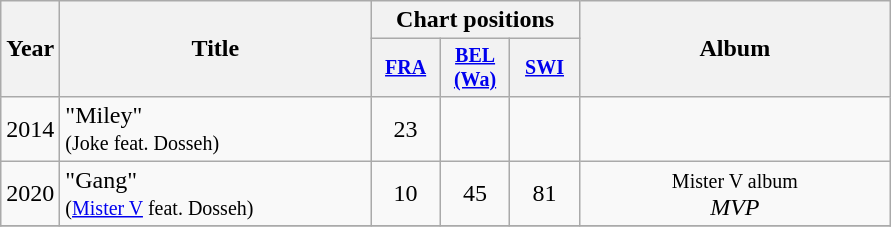<table class="wikitable">
<tr>
<th rowspan="2">Year</th>
<th style="width:200px;" rowspan="2">Title</th>
<th colspan="3">Chart positions</th>
<th style="width:200px;" rowspan="2">Album</th>
</tr>
<tr>
<th style="width:40px; font-size:smaller;"><a href='#'>FRA</a><br></th>
<th style="width:40px; font-size:smaller;"><a href='#'>BEL<br>(Wa)</a><br></th>
<th style="width:40px; font-size:smaller;"><a href='#'>SWI</a></th>
</tr>
<tr>
<td style="text-align:center;">2014</td>
<td>"Miley"<br><small>(Joke feat. Dosseh)</small></td>
<td style="text-align:center;">23</td>
<td style="text-align:center;"></td>
<td style="text-align:center;"></td>
<td style="text-align:center;"></td>
</tr>
<tr>
<td style="text-align:center;">2020</td>
<td>"Gang"<br><small>(<a href='#'>Mister V</a> feat. Dosseh)</small></td>
<td style="text-align:center;">10</td>
<td style="text-align:center;">45</td>
<td style="text-align:center;">81</td>
<td style="text-align:center;"><small>Mister V album</small><br><em>MVP</em></td>
</tr>
<tr>
</tr>
</table>
